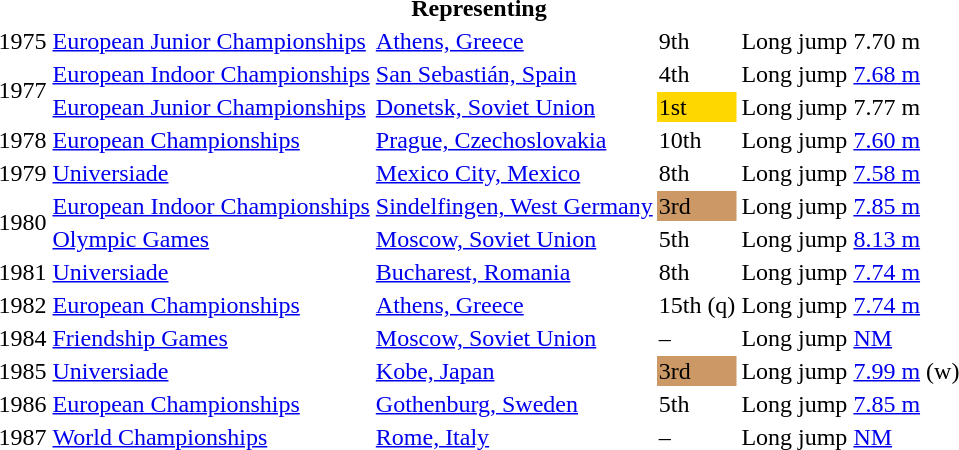<table>
<tr>
<th colspan="6">Representing </th>
</tr>
<tr>
<td>1975</td>
<td><a href='#'>European Junior Championships</a></td>
<td><a href='#'>Athens, Greece</a></td>
<td>9th</td>
<td>Long jump</td>
<td>7.70 m</td>
</tr>
<tr>
<td rowspan=2>1977</td>
<td><a href='#'>European Indoor Championships</a></td>
<td><a href='#'>San Sebastián, Spain</a></td>
<td>4th</td>
<td>Long jump</td>
<td><a href='#'>7.68 m</a></td>
</tr>
<tr>
<td><a href='#'>European Junior Championships</a></td>
<td><a href='#'>Donetsk, Soviet Union</a></td>
<td bgcolor=gold>1st</td>
<td>Long jump</td>
<td>7.77 m</td>
</tr>
<tr>
<td>1978</td>
<td><a href='#'>European Championships</a></td>
<td><a href='#'>Prague, Czechoslovakia</a></td>
<td>10th</td>
<td>Long jump</td>
<td><a href='#'>7.60 m</a></td>
</tr>
<tr>
<td>1979</td>
<td><a href='#'>Universiade</a></td>
<td><a href='#'>Mexico City, Mexico</a></td>
<td>8th</td>
<td>Long jump</td>
<td><a href='#'>7.58 m</a></td>
</tr>
<tr>
<td rowspan=2>1980</td>
<td><a href='#'>European Indoor Championships</a></td>
<td><a href='#'>Sindelfingen, West Germany</a></td>
<td bgcolor=cc9966>3rd</td>
<td>Long jump</td>
<td><a href='#'>7.85 m</a></td>
</tr>
<tr>
<td><a href='#'>Olympic Games</a></td>
<td><a href='#'>Moscow, Soviet Union</a></td>
<td>5th</td>
<td>Long jump</td>
<td><a href='#'>8.13 m</a></td>
</tr>
<tr>
<td>1981</td>
<td><a href='#'>Universiade</a></td>
<td><a href='#'>Bucharest, Romania</a></td>
<td>8th</td>
<td>Long jump</td>
<td><a href='#'>7.74 m</a></td>
</tr>
<tr>
<td>1982</td>
<td><a href='#'>European Championships</a></td>
<td><a href='#'>Athens, Greece</a></td>
<td>15th (q)</td>
<td>Long jump</td>
<td><a href='#'>7.74 m</a></td>
</tr>
<tr>
<td>1984</td>
<td><a href='#'>Friendship Games</a></td>
<td><a href='#'>Moscow, Soviet Union</a></td>
<td>–</td>
<td>Long jump</td>
<td><a href='#'>NM</a></td>
</tr>
<tr>
<td>1985</td>
<td><a href='#'>Universiade</a></td>
<td><a href='#'>Kobe, Japan</a></td>
<td bgcolor=cc9966>3rd</td>
<td>Long jump</td>
<td><a href='#'>7.99 m</a> (w)</td>
</tr>
<tr>
<td>1986</td>
<td><a href='#'>European Championships</a></td>
<td><a href='#'>Gothenburg, Sweden</a></td>
<td>5th</td>
<td>Long jump</td>
<td><a href='#'>7.85 m</a></td>
</tr>
<tr>
<td>1987</td>
<td><a href='#'>World Championships</a></td>
<td><a href='#'>Rome, Italy</a></td>
<td>–</td>
<td>Long jump</td>
<td><a href='#'>NM</a></td>
</tr>
</table>
